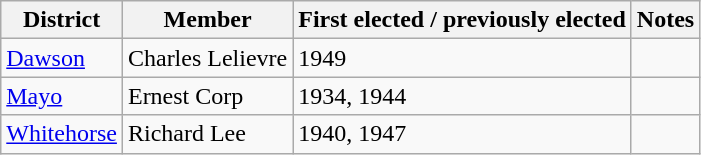<table class="wikitable sortable">
<tr>
<th>District</th>
<th>Member</th>
<th>First elected / previously elected</th>
<th>Notes</th>
</tr>
<tr>
<td><a href='#'>Dawson</a></td>
<td>Charles Lelievre</td>
<td>1949</td>
<td></td>
</tr>
<tr>
<td><a href='#'>Mayo</a></td>
<td>Ernest Corp</td>
<td>1934, 1944</td>
<td></td>
</tr>
<tr>
<td><a href='#'>Whitehorse</a></td>
<td>Richard Lee</td>
<td>1940, 1947</td>
<td></td>
</tr>
</table>
